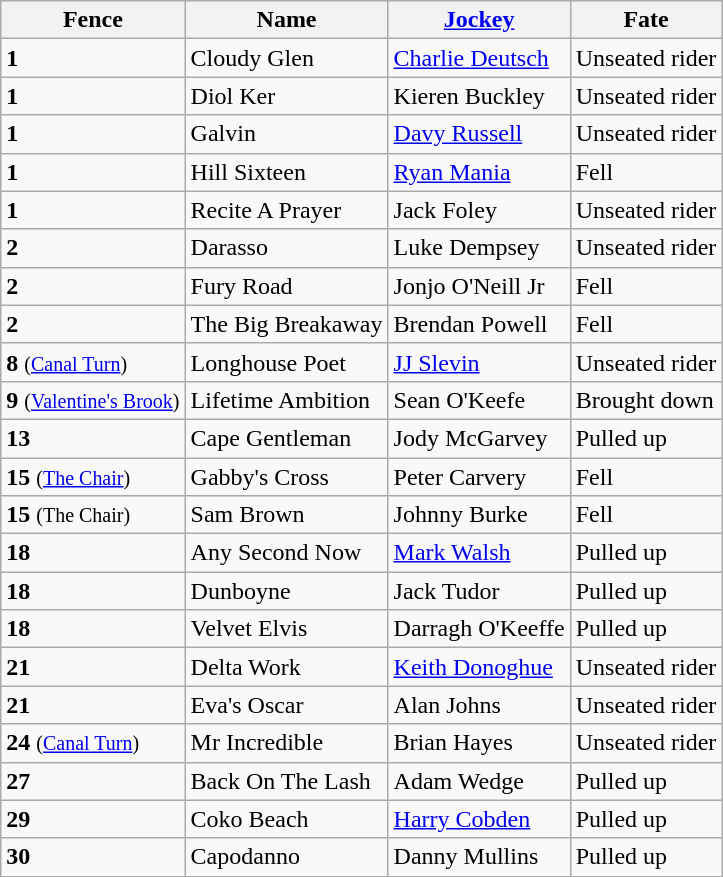<table class="wikitable sortable">
<tr>
<th>Fence</th>
<th>Name</th>
<th><a href='#'>Jockey</a></th>
<th>Fate</th>
</tr>
<tr>
<td><strong>1</strong></td>
<td>Cloudy Glen</td>
<td><a href='#'>Charlie Deutsch</a></td>
<td>Unseated rider</td>
</tr>
<tr>
<td><strong>1</strong></td>
<td>Diol Ker</td>
<td>Kieren Buckley</td>
<td>Unseated rider</td>
</tr>
<tr>
<td><strong>1</strong></td>
<td>Galvin</td>
<td><a href='#'>Davy Russell</a></td>
<td>Unseated rider</td>
</tr>
<tr>
<td><strong>1</strong></td>
<td>Hill Sixteen</td>
<td><a href='#'>Ryan Mania</a></td>
<td>Fell</td>
</tr>
<tr>
<td><strong>1</strong></td>
<td>Recite A Prayer</td>
<td>Jack Foley</td>
<td>Unseated rider</td>
</tr>
<tr>
<td><strong>2</strong></td>
<td>Darasso</td>
<td>Luke Dempsey</td>
<td>Unseated rider</td>
</tr>
<tr>
<td><strong>2</strong></td>
<td>Fury Road</td>
<td>Jonjo O'Neill Jr</td>
<td>Fell</td>
</tr>
<tr>
<td><strong>2</strong></td>
<td>The Big Breakaway</td>
<td>Brendan Powell</td>
<td>Fell</td>
</tr>
<tr>
<td><strong>8</strong> <small>(<a href='#'>Canal Turn</a>)</small></td>
<td>Longhouse Poet</td>
<td><a href='#'>JJ Slevin</a></td>
<td>Unseated rider</td>
</tr>
<tr>
<td><strong>9</strong> <small>(<a href='#'>Valentine's Brook</a>)</small></td>
<td>Lifetime Ambition</td>
<td>Sean O'Keefe</td>
<td>Brought down</td>
</tr>
<tr>
<td><strong>13</strong></td>
<td>Cape Gentleman</td>
<td>Jody McGarvey</td>
<td>Pulled up</td>
</tr>
<tr>
<td><strong>15</strong> <small>(<a href='#'>The Chair</a>)</small></td>
<td>Gabby's Cross</td>
<td>Peter Carvery</td>
<td>Fell</td>
</tr>
<tr>
<td><strong>15</strong> <small>(The Chair)</small></td>
<td>Sam Brown</td>
<td>Johnny Burke</td>
<td>Fell</td>
</tr>
<tr>
<td><strong>18</strong></td>
<td>Any Second Now</td>
<td><a href='#'>Mark Walsh</a></td>
<td>Pulled up</td>
</tr>
<tr>
<td><strong>18</strong></td>
<td>Dunboyne</td>
<td>Jack Tudor</td>
<td>Pulled up</td>
</tr>
<tr>
<td><strong>18</strong></td>
<td>Velvet Elvis</td>
<td>Darragh O'Keeffe</td>
<td>Pulled up</td>
</tr>
<tr>
<td><strong>21</strong></td>
<td>Delta Work</td>
<td><a href='#'>Keith Donoghue</a></td>
<td>Unseated rider</td>
</tr>
<tr>
<td><strong>21</strong></td>
<td>Eva's Oscar</td>
<td>Alan Johns</td>
<td>Unseated rider</td>
</tr>
<tr>
<td><strong>24</strong> <small>(<a href='#'>Canal Turn</a>)</small></td>
<td>Mr Incredible</td>
<td>Brian Hayes</td>
<td>Unseated rider</td>
</tr>
<tr>
<td><strong>27</strong></td>
<td>Back On The Lash</td>
<td>Adam Wedge</td>
<td>Pulled up</td>
</tr>
<tr>
<td><strong>29</strong></td>
<td>Coko Beach</td>
<td><a href='#'>Harry Cobden</a></td>
<td>Pulled up</td>
</tr>
<tr>
<td><strong>30</strong></td>
<td>Capodanno</td>
<td>Danny Mullins</td>
<td>Pulled up</td>
</tr>
</table>
